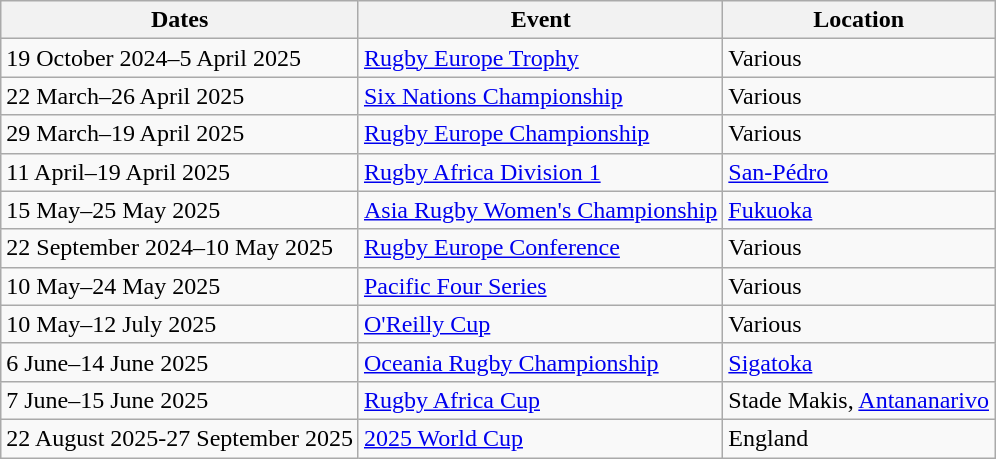<table class="wikitable">
<tr>
<th>Dates</th>
<th>Event</th>
<th>Location</th>
</tr>
<tr>
<td>19 October 2024–5 April 2025</td>
<td><a href='#'>Rugby Europe Trophy</a></td>
<td>Various</td>
</tr>
<tr>
<td>22 March–26 April 2025</td>
<td><a href='#'>Six Nations Championship</a></td>
<td>Various</td>
</tr>
<tr>
<td>29 March–19 April 2025</td>
<td><a href='#'>Rugby Europe Championship</a></td>
<td>Various</td>
</tr>
<tr>
<td>11 April–19 April 2025</td>
<td><a href='#'>Rugby Africa Division 1</a></td>
<td><a href='#'>San-Pédro</a></td>
</tr>
<tr>
<td>15 May–25 May 2025</td>
<td><a href='#'>Asia Rugby Women's Championship</a></td>
<td><a href='#'>Fukuoka</a></td>
</tr>
<tr>
<td>22 September 2024–10 May 2025</td>
<td><a href='#'>Rugby Europe Conference</a></td>
<td>Various</td>
</tr>
<tr>
<td>10 May–24 May 2025</td>
<td><a href='#'>Pacific Four Series</a></td>
<td>Various</td>
</tr>
<tr>
<td>10 May–12 July 2025</td>
<td><a href='#'>O'Reilly Cup</a></td>
<td>Various</td>
</tr>
<tr>
<td>6 June–14 June 2025</td>
<td><a href='#'>Oceania Rugby Championship</a></td>
<td><a href='#'>Sigatoka</a></td>
</tr>
<tr>
<td>7 June–15 June 2025</td>
<td><a href='#'>Rugby Africa Cup</a></td>
<td>Stade Makis, <a href='#'>Antananarivo</a></td>
</tr>
<tr>
<td>22 August 2025-27 September 2025</td>
<td><a href='#'>2025 World Cup</a></td>
<td>England</td>
</tr>
</table>
